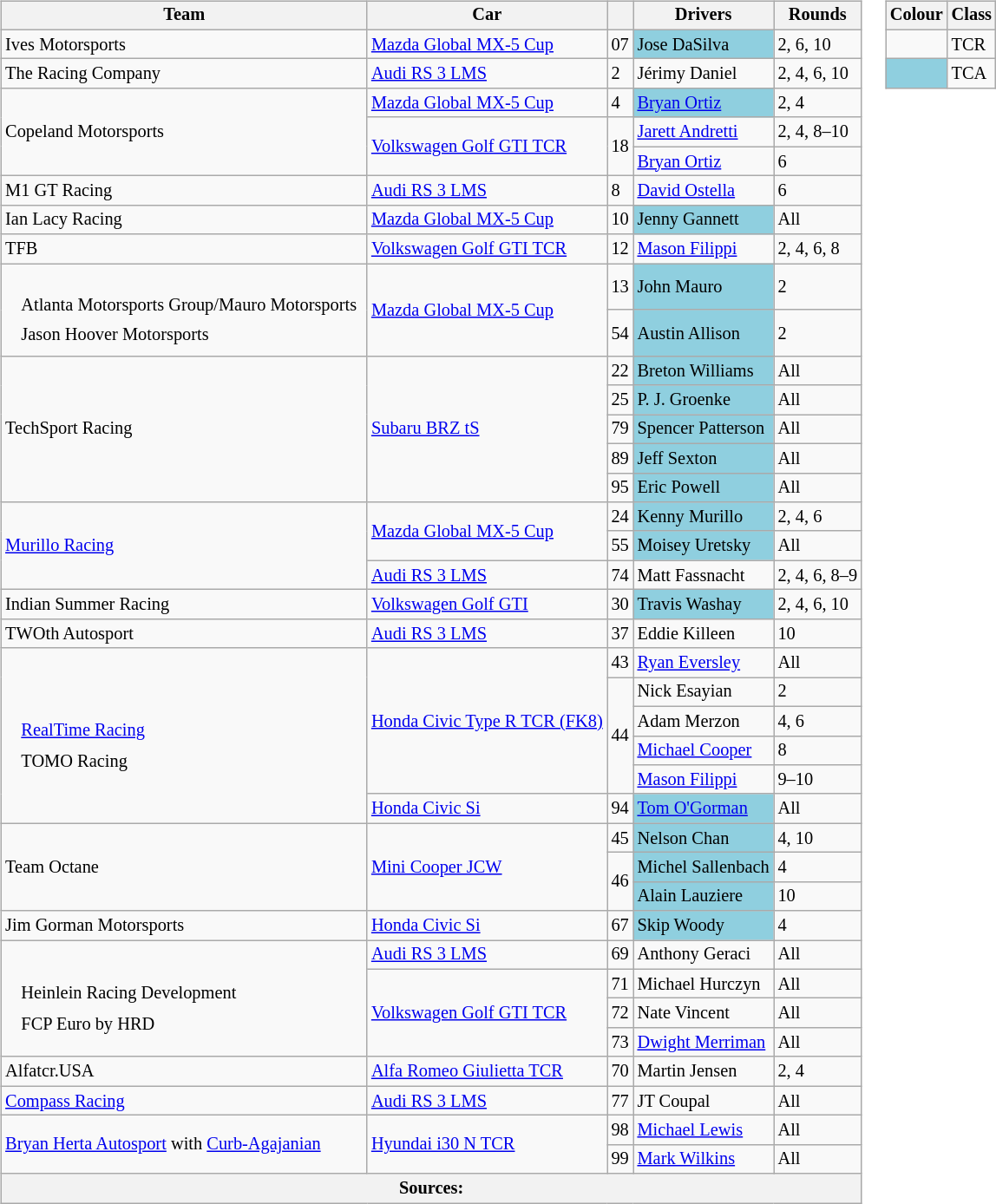<table>
<tr>
<td><br><table class="wikitable" style="font-size: 85%;">
<tr>
<th>Team</th>
<th>Car</th>
<th></th>
<th>Drivers</th>
<th>Rounds</th>
</tr>
<tr>
<td> Ives Motorsports</td>
<td><a href='#'>Mazda Global MX-5 Cup</a></td>
<td>07</td>
<td style="background:#8FCFDF;"> Jose DaSilva</td>
<td>2, 6, 10</td>
</tr>
<tr>
<td> The Racing Company</td>
<td><a href='#'>Audi RS 3 LMS</a></td>
<td>2</td>
<td> Jérimy Daniel</td>
<td>2, 4, 6, 10</td>
</tr>
<tr>
<td rowspan=3> Copeland Motorsports</td>
<td><a href='#'>Mazda Global MX-5 Cup</a></td>
<td>4</td>
<td style="background:#8FCFDF;"> <a href='#'>Bryan Ortiz</a></td>
<td>2, 4</td>
</tr>
<tr>
<td rowspan=2><a href='#'>Volkswagen Golf GTI TCR</a></td>
<td rowspan=2>18</td>
<td> <a href='#'>Jarett Andretti</a></td>
<td>2, 4, 8–10</td>
</tr>
<tr>
<td> <a href='#'>Bryan Ortiz</a></td>
<td>6</td>
</tr>
<tr>
<td> M1 GT Racing</td>
<td><a href='#'>Audi RS 3 LMS</a></td>
<td>8</td>
<td> <a href='#'>David Ostella</a></td>
<td>6</td>
</tr>
<tr>
<td> Ian Lacy Racing</td>
<td><a href='#'>Mazda Global MX-5 Cup</a></td>
<td>10</td>
<td style="background:#8FCFDF;"> Jenny Gannett</td>
<td>All</td>
</tr>
<tr>
<td> TFB</td>
<td><a href='#'>Volkswagen Golf GTI TCR</a></td>
<td>12</td>
<td> <a href='#'>Mason Filippi</a></td>
<td>2, 4, 6, 8</td>
</tr>
<tr>
<td rowspan=2><br><table style="float: left; border-top:transparent; border-right:transparent; border-bottom:transparent; border-left:transparent;">
<tr>
<td style=" border-top:transparent; border-right:transparent; border-bottom:transparent; border-left:transparent;" rowspan=2></td>
<td style=" border-top:transparent; border-right:transparent; border-bottom:transparent; border-left:transparent;">Atlanta Motorsports Group/Mauro Motorsports</td>
</tr>
<tr>
<td style=" border-top:transparent; border-right:transparent; border-bottom:transparent; border-left:transparent;">Jason Hoover Motorsports</td>
</tr>
</table>
</td>
<td rowspan=2><a href='#'>Mazda Global MX-5 Cup</a></td>
<td>13</td>
<td style="background:#8FCFDF;"> John Mauro</td>
<td>2</td>
</tr>
<tr>
<td>54</td>
<td style="background:#8FCFDF;"> Austin Allison</td>
<td>2</td>
</tr>
<tr>
<td rowspan=5> TechSport Racing</td>
<td rowspan=5><a href='#'>Subaru BRZ tS</a></td>
<td>22</td>
<td style="background:#8FCFDF;"> Breton Williams</td>
<td>All</td>
</tr>
<tr>
<td>25</td>
<td style="background:#8FCFDF;"> P. J. Groenke</td>
<td>All</td>
</tr>
<tr>
<td>79</td>
<td style="background:#8FCFDF;"> Spencer Patterson</td>
<td>All</td>
</tr>
<tr>
<td>89</td>
<td style="background:#8FCFDF;"> Jeff Sexton</td>
<td>All</td>
</tr>
<tr>
<td>95</td>
<td style="background:#8FCFDF;"> Eric Powell</td>
<td>All</td>
</tr>
<tr>
<td rowspan=3> <a href='#'>Murillo Racing</a></td>
<td rowspan=2><a href='#'>Mazda Global MX-5 Cup</a></td>
<td>24</td>
<td style="background:#8FCFDF;"> Kenny Murillo</td>
<td>2, 4, 6</td>
</tr>
<tr>
<td>55</td>
<td style="background:#8FCFDF;"> Moisey Uretsky</td>
<td>All</td>
</tr>
<tr>
<td><a href='#'>Audi RS 3 LMS</a></td>
<td>74</td>
<td> Matt Fassnacht</td>
<td>2, 4, 6, 8–9</td>
</tr>
<tr>
<td> Indian Summer Racing</td>
<td><a href='#'>Volkswagen Golf GTI</a></td>
<td>30</td>
<td style="background:#8FCFDF;"> Travis Washay</td>
<td>2, 4, 6, 10</td>
</tr>
<tr>
<td> TWOth Autosport</td>
<td><a href='#'>Audi RS 3 LMS</a></td>
<td>37</td>
<td> Eddie Killeen</td>
<td>10</td>
</tr>
<tr>
<td rowspan=6><br><table style="float: left; border-top:transparent; border-right:transparent; border-bottom:transparent; border-left:transparent;">
<tr>
<td style=" border-top:transparent; border-right:transparent; border-bottom:transparent; border-left:transparent;" rowspan=5></td>
<td style=" border-top:transparent; border-right:transparent; border-bottom:transparent; border-left:transparent;"><a href='#'>RealTime Racing</a></td>
</tr>
<tr>
<td style=" border-top:transparent; border-right:transparent; border-bottom:transparent; border-left:transparent;">TOMO Racing</td>
</tr>
</table>
</td>
<td rowspan=5><a href='#'>Honda Civic Type R TCR (FK8)</a></td>
<td>43</td>
<td> <a href='#'>Ryan Eversley</a></td>
<td>All</td>
</tr>
<tr>
<td rowspan=4>44</td>
<td> Nick Esayian</td>
<td>2</td>
</tr>
<tr>
<td> Adam Merzon</td>
<td>4, 6</td>
</tr>
<tr>
<td> <a href='#'>Michael Cooper</a></td>
<td>8</td>
</tr>
<tr>
<td> <a href='#'>Mason Filippi</a></td>
<td>9–10</td>
</tr>
<tr>
<td><a href='#'>Honda Civic Si</a></td>
<td>94</td>
<td style="background:#8FCFDF;"> <a href='#'>Tom O'Gorman</a></td>
<td>All</td>
</tr>
<tr>
<td rowspan=3> Team Octane</td>
<td rowspan=3><a href='#'>Mini Cooper JCW</a></td>
<td>45</td>
<td style="background:#8FCFDF;"> Nelson Chan</td>
<td>4, 10</td>
</tr>
<tr>
<td rowspan=2>46</td>
<td style="background:#8FCFDF;"> Michel Sallenbach</td>
<td>4</td>
</tr>
<tr>
<td style="background:#8FCFDF;"> Alain Lauziere</td>
<td>10</td>
</tr>
<tr>
<td> Jim Gorman Motorsports</td>
<td><a href='#'>Honda Civic Si</a></td>
<td>67</td>
<td style="background:#8FCFDF;"> Skip Woody</td>
<td>4</td>
</tr>
<tr>
<td rowspan=4><br><table style="float: left; border-top:transparent; border-right:transparent; border-bottom:transparent; border-left:transparent;">
<tr>
<td style=" border-top:transparent; border-right:transparent; border-bottom:transparent; border-left:transparent;" rowspan=4></td>
<td style=" border-top:transparent; border-right:transparent; border-bottom:transparent; border-left:transparent;">Heinlein Racing Development</td>
</tr>
<tr>
<td style=" border-top:transparent; border-right:transparent; border-bottom:transparent; border-left:transparent;">FCP Euro by HRD</td>
</tr>
</table>
</td>
<td><a href='#'>Audi RS 3 LMS</a></td>
<td>69</td>
<td> Anthony Geraci</td>
<td>All</td>
</tr>
<tr>
<td rowspan=3><a href='#'>Volkswagen Golf GTI TCR</a></td>
<td>71</td>
<td> Michael Hurczyn</td>
<td>All</td>
</tr>
<tr>
<td>72</td>
<td> Nate Vincent</td>
<td>All</td>
</tr>
<tr>
<td>73</td>
<td> <a href='#'>Dwight Merriman</a></td>
<td>All</td>
</tr>
<tr>
<td> Alfatcr.USA</td>
<td><a href='#'>Alfa Romeo Giulietta TCR</a></td>
<td>70</td>
<td> Martin Jensen</td>
<td>2, 4</td>
</tr>
<tr>
<td> <a href='#'>Compass Racing</a></td>
<td><a href='#'>Audi RS 3 LMS</a></td>
<td>77</td>
<td> JT Coupal</td>
<td>All</td>
</tr>
<tr>
<td rowspan=2> <a href='#'>Bryan Herta Autosport</a> with <a href='#'>Curb-Agajanian</a></td>
<td rowspan=2><a href='#'>Hyundai i30 N TCR</a></td>
<td>98</td>
<td> <a href='#'>Michael Lewis</a></td>
<td>All</td>
</tr>
<tr>
<td>99</td>
<td> <a href='#'>Mark Wilkins</a></td>
<td>All</td>
</tr>
<tr>
<th colspan=5>Sources:</th>
</tr>
</table>
</td>
<td valign="top"><br><table class="wikitable" style="font-size: 85%;">
<tr>
<th>Colour</th>
<th>Class</th>
</tr>
<tr>
<td></td>
<td>TCR</td>
</tr>
<tr>
<td align=center style="background:#8FCFDF;"></td>
<td>TCA</td>
</tr>
</table>
</td>
</tr>
</table>
